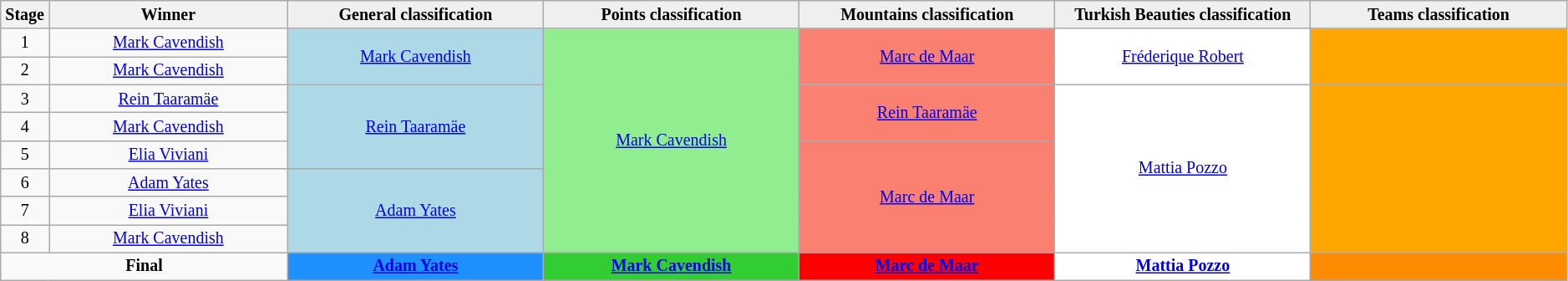<table class="wikitable" style="text-align: center; font-size:smaller;">
<tr>
<th width="1%">Stage</th>
<th width="14%">Winner</th>
<th style="background:#EFEFEF;" width="15%">General classification<br></th>
<th style="background:#EFEFEF;" width="15%">Points classification<br></th>
<th style="background:#EFEFEF;" width="15%">Mountains classification <br></th>
<th style="background:#EFEFEF;" width="15%">Turkish Beauties classification<br></th>
<th style="background:#EFEFEF;" width="15%">Teams classification</th>
</tr>
<tr>
<td>1</td>
<td><a href='#'>Mark Cavendish</a></td>
<td style="background-color:lightblue;" rowspan=2><a href='#'>Mark Cavendish</a></td>
<td style="background-color:lightgreen;" rowspan=8><a href='#'>Mark Cavendish</a></td>
<td style="background-color:salmon;" rowspan=2><a href='#'>Marc de Maar</a></td>
<td style="background-color:white;" rowspan=2><a href='#'>Fréderique Robert</a></td>
<td style="background-color:orange;" rowspan=2></td>
</tr>
<tr>
<td>2</td>
<td><a href='#'>Mark Cavendish</a></td>
</tr>
<tr>
<td>3</td>
<td><a href='#'>Rein Taaramäe</a></td>
<td style="background-color:lightblue;" rowspan=3><a href='#'>Rein Taaramäe</a></td>
<td style="background-color:salmon;" rowspan=2><a href='#'>Rein Taaramäe</a></td>
<td style="background-color:white;" rowspan=6><a href='#'>Mattia Pozzo</a></td>
<td style="background-color:orange;" rowspan=6></td>
</tr>
<tr>
<td>4</td>
<td><a href='#'>Mark Cavendish</a></td>
</tr>
<tr>
<td>5</td>
<td><a href='#'>Elia Viviani</a></td>
<td style="background-color:salmon;" rowspan=4><a href='#'>Marc de Maar</a></td>
</tr>
<tr>
<td>6</td>
<td><a href='#'>Adam Yates</a></td>
<td style="background-color:lightblue;" rowspan=3><a href='#'>Adam Yates</a></td>
</tr>
<tr>
<td>7</td>
<td><a href='#'>Elia Viviani</a></td>
</tr>
<tr>
<td>8</td>
<td><a href='#'>Mark Cavendish</a></td>
</tr>
<tr>
<td colspan="2"><strong>Final</strong></td>
<th style="background-color:dodgerblue;"><a href='#'>Adam Yates</a></th>
<th style="background-color:limegreen;"><a href='#'>Mark Cavendish</a></th>
<th style="background-color:red;"><a href='#'>Marc de Maar</a></th>
<th style="background-color:white;"><a href='#'>Mattia Pozzo</a></th>
<th style="background-color:darkorange;"></th>
</tr>
</table>
